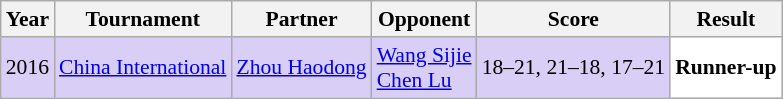<table class="sortable wikitable" style="font-size: 90%">
<tr>
<th>Year</th>
<th>Tournament</th>
<th>Partner</th>
<th>Opponent</th>
<th>Score</th>
<th>Result</th>
</tr>
<tr style="background:#D8CEF6">
<td align="center">2016</td>
<td align="left"><a href='#'>China International</a></td>
<td align="left"> <a href='#'>Zhou Haodong</a></td>
<td align="left"> <a href='#'>Wang Sijie</a> <br>  <a href='#'>Chen Lu</a></td>
<td align="left">18–21, 21–18, 17–21</td>
<td style="text-align:left; background:white"> <strong>Runner-up</strong></td>
</tr>
</table>
